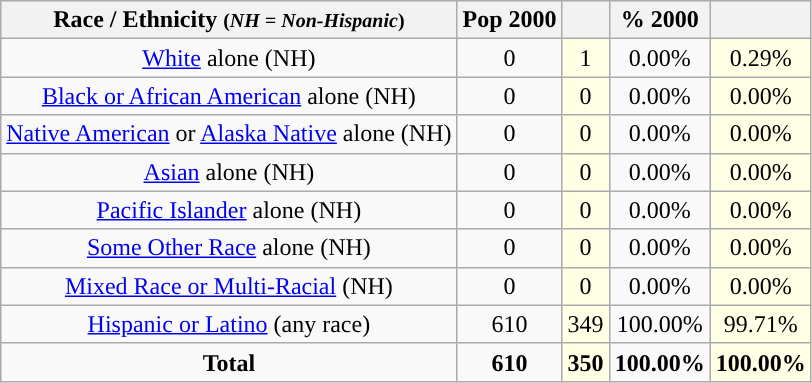<table class="wikitable" style="text-align:center;">
<tr>
<th>Race / Ethnicity <small>(<em>NH = Non-Hispanic</em>)</small></th>
<th>Pop 2000</th>
<th></th>
<th>% 2000</th>
<th></th>
</tr>
<tr>
<td><a href='#'>White</a> alone (NH)</td>
<td>0</td>
<td style='background: #ffffe6;'>1</td>
<td>0.00%</td>
<td style='background: #ffffe6;'>0.29%</td>
</tr>
<tr>
<td><a href='#'>Black or African American</a> alone (NH)</td>
<td>0</td>
<td style='background: #ffffe6;'>0</td>
<td>0.00%</td>
<td style='background: #ffffe6;'>0.00%</td>
</tr>
<tr>
<td><a href='#'>Native American</a> or <a href='#'>Alaska Native</a> alone (NH)</td>
<td>0</td>
<td style='background: #ffffe6;'>0</td>
<td>0.00%</td>
<td style='background: #ffffe6;'>0.00%</td>
</tr>
<tr>
<td><a href='#'>Asian</a> alone (NH)</td>
<td>0</td>
<td style='background: #ffffe6;'>0</td>
<td>0.00%</td>
<td style='background: #ffffe6;'>0.00%</td>
</tr>
<tr>
<td><a href='#'>Pacific Islander</a> alone (NH)</td>
<td>0</td>
<td style='background: #ffffe6;'>0</td>
<td>0.00%</td>
<td style='background: #ffffe6;'>0.00%</td>
</tr>
<tr>
<td><a href='#'>Some Other Race</a> alone (NH)</td>
<td>0</td>
<td style='background: #ffffe6;'>0</td>
<td>0.00%</td>
<td style='background: #ffffe6;'>0.00%</td>
</tr>
<tr>
<td><a href='#'>Mixed Race or Multi-Racial</a> (NH)</td>
<td>0</td>
<td style='background: #ffffe6;'>0</td>
<td>0.00%</td>
<td style='background: #ffffe6;'>0.00%</td>
</tr>
<tr>
<td><a href='#'>Hispanic or Latino</a> (any race)</td>
<td>610</td>
<td style='background: #ffffe6;'>349</td>
<td>100.00%</td>
<td style='background: #ffffe6;'>99.71%</td>
</tr>
<tr>
<td><strong>Total</strong></td>
<td><strong>610</strong></td>
<td style='background: #ffffe6;'><strong>350</strong></td>
<td><strong>100.00%</strong></td>
<td style='background: #ffffe6;'><strong>100.00%</strong></td>
</tr>
</table>
